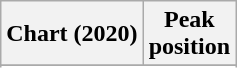<table class="wikitable sortable plainrowheaders" style="text-align:center">
<tr>
<th scope="col">Chart (2020)</th>
<th scope="col">Peak<br> position</th>
</tr>
<tr>
</tr>
<tr>
</tr>
</table>
